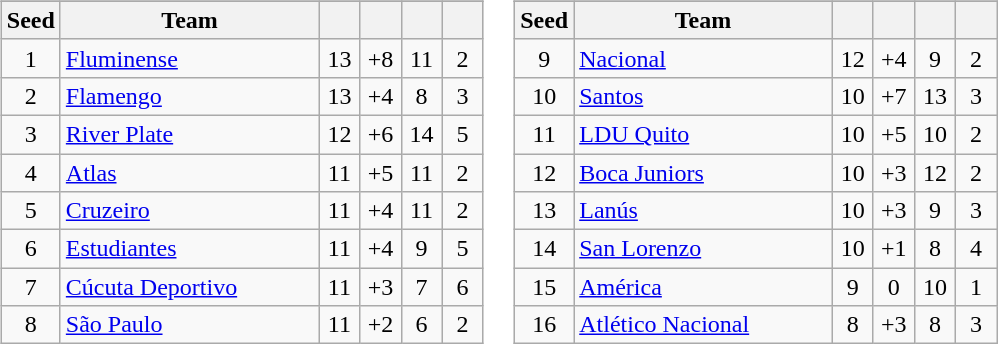<table>
<tr>
<td><br><table class="wikitable" style="text-align: center;">
<tr>
</tr>
<tr>
<th width=20>Seed</th>
<th width=165>Team</th>
<th width=20></th>
<th width=20></th>
<th width=20></th>
<th width=20></th>
</tr>
<tr>
<td>1</td>
<td align="left"> <a href='#'>Fluminense</a></td>
<td>13</td>
<td>+8</td>
<td>11</td>
<td>2</td>
</tr>
<tr>
<td>2</td>
<td align="left"> <a href='#'>Flamengo</a></td>
<td>13</td>
<td>+4</td>
<td>8</td>
<td>3</td>
</tr>
<tr>
<td>3</td>
<td align="left"> <a href='#'>River Plate</a></td>
<td>12</td>
<td>+6</td>
<td>14</td>
<td>5</td>
</tr>
<tr>
<td>4</td>
<td align="left"> <a href='#'>Atlas</a></td>
<td>11</td>
<td>+5</td>
<td>11</td>
<td>2</td>
</tr>
<tr>
<td>5</td>
<td align="left"> <a href='#'>Cruzeiro</a></td>
<td>11</td>
<td>+4</td>
<td>11</td>
<td>2</td>
</tr>
<tr>
<td>6</td>
<td align="left"> <a href='#'>Estudiantes</a></td>
<td>11</td>
<td>+4</td>
<td>9</td>
<td>5</td>
</tr>
<tr>
<td>7</td>
<td align="left"> <a href='#'>Cúcuta Deportivo</a></td>
<td>11</td>
<td>+3</td>
<td>7</td>
<td>6</td>
</tr>
<tr>
<td>8</td>
<td align="left"> <a href='#'>São Paulo</a></td>
<td>11</td>
<td>+2</td>
<td>6</td>
<td>2</td>
</tr>
</table>
</td>
<td><br><table class="wikitable" style="text-align: center;">
<tr>
</tr>
<tr>
<th width=20>Seed</th>
<th width=165>Team</th>
<th width=20></th>
<th width=20></th>
<th width=20></th>
<th width=20></th>
</tr>
<tr>
<td>9</td>
<td align="left"> <a href='#'>Nacional</a></td>
<td>12</td>
<td>+4</td>
<td>9</td>
<td>2</td>
</tr>
<tr>
<td>10</td>
<td align="left"> <a href='#'>Santos</a></td>
<td>10</td>
<td>+7</td>
<td>13</td>
<td>3</td>
</tr>
<tr>
<td>11</td>
<td align="left"> <a href='#'>LDU Quito</a></td>
<td>10</td>
<td>+5</td>
<td>10</td>
<td>2</td>
</tr>
<tr>
<td>12</td>
<td align="left"> <a href='#'>Boca Juniors</a></td>
<td>10</td>
<td>+3</td>
<td>12</td>
<td>2</td>
</tr>
<tr>
<td>13</td>
<td align="left"> <a href='#'>Lanús</a></td>
<td>10</td>
<td>+3</td>
<td>9</td>
<td>3</td>
</tr>
<tr>
<td>14</td>
<td align="left"> <a href='#'>San Lorenzo</a></td>
<td>10</td>
<td>+1</td>
<td>8</td>
<td>4</td>
</tr>
<tr>
<td>15</td>
<td align="left"> <a href='#'>América</a></td>
<td>9</td>
<td>0</td>
<td>10</td>
<td>1</td>
</tr>
<tr>
<td>16</td>
<td align="left"> <a href='#'>Atlético Nacional</a></td>
<td>8</td>
<td>+3</td>
<td>8</td>
<td>3</td>
</tr>
</table>
</td>
</tr>
</table>
